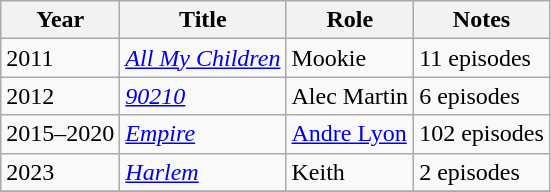<table class="wikitable sortable">
<tr>
<th>Year</th>
<th>Title</th>
<th>Role</th>
<th class="unsortable">Notes</th>
</tr>
<tr>
<td>2011</td>
<td><em><a href='#'>All My Children</a></em></td>
<td>Mookie</td>
<td>11 episodes</td>
</tr>
<tr>
<td>2012</td>
<td><em><a href='#'>90210</a></em></td>
<td>Alec Martin</td>
<td>6 episodes</td>
</tr>
<tr>
<td>2015–2020</td>
<td><em><a href='#'>Empire</a></em></td>
<td><a href='#'>Andre Lyon</a></td>
<td>102 episodes</td>
</tr>
<tr>
<td>2023</td>
<td><em><a href='#'>Harlem</a></em></td>
<td>Keith</td>
<td>2 episodes</td>
</tr>
<tr>
</tr>
</table>
